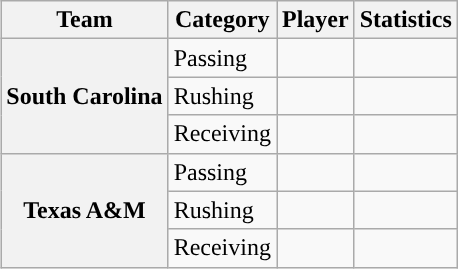<table class="wikitable" style="float:right">
<tr>
<th>Team</th>
<th>Category</th>
<th>Player</th>
<th>Statistics</th>
</tr>
<tr>
<th rowspan=3>South Carolina</th>
<td>Passing</td>
<td></td>
<td></td>
</tr>
<tr>
<td>Rushing</td>
<td></td>
<td></td>
</tr>
<tr>
<td>Receiving</td>
<td></td>
<td></td>
</tr>
<tr>
<th rowspan=3>Texas A&M</th>
<td>Passing</td>
<td></td>
<td></td>
</tr>
<tr>
<td>Rushing</td>
<td></td>
<td></td>
</tr>
<tr>
<td>Receiving</td>
<td></td>
<td></td>
</tr>
</table>
